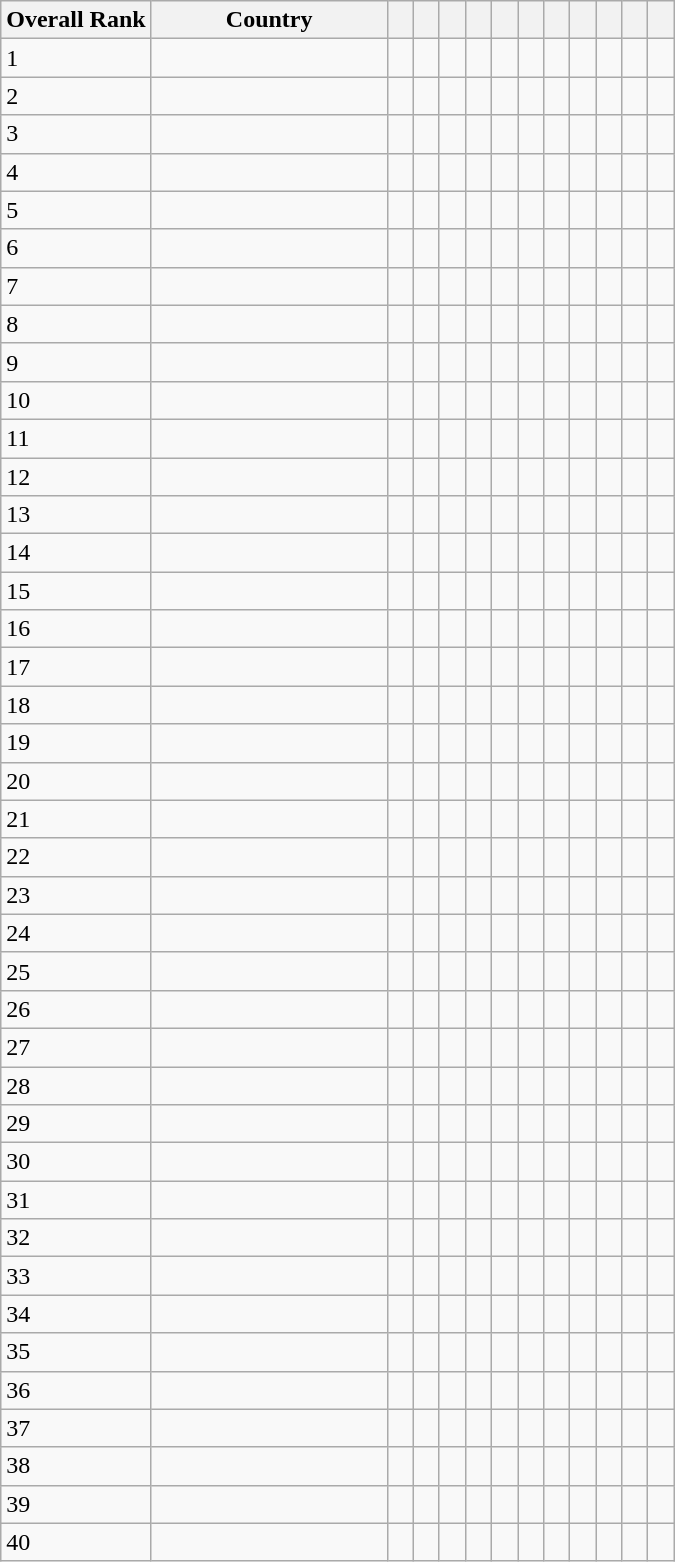<table class="wikitable sortable">
<tr valign=top>
<th>Overall Rank<br></th>
<th style="width: 150px;">Country</th>
<th style="width: 10px;"></th>
<th style="width: 10px;"></th>
<th style="width: 10px;"></th>
<th style="width: 10px;"></th>
<th style="width: 10px;"></th>
<th style="width: 10px;"></th>
<th style="width: 10px;"></th>
<th style="width: 10px;"></th>
<th style="width: 10px;"></th>
<th style="width: 10px;"></th>
<th style="width: 10px;"></th>
</tr>
<tr>
<td>1</td>
<td></td>
<td data-sort-value="8.3"></td>
<td data-sort-value="4.7"></td>
<td data-sort-value="8.3"></td>
<td data-sort-value="8.2"></td>
<td data-sort-value="7.4"></td>
<td data-sort-value="9.6"></td>
<td data-sort-value="6.4"></td>
<td data-sort-value="8.7"></td>
<td data-sort-value="9.9"></td>
<td data-sort-value="10"></td>
<td data-sort-value="8.5"></td>
</tr>
<tr>
<td>2</td>
<td></td>
<td data-sort-value="7.9"></td>
<td data-sort-value="5.7"></td>
<td data-sort-value="8"></td>
<td data-sort-value="8.4"></td>
<td data-sort-value="8.6"></td>
<td data-sort-value="8.9"></td>
<td data-sort-value="8.9"></td>
<td data-sort-value="9.4"></td>
<td data-sort-value="8.8"></td>
<td data-sort-value="7.4"></td>
<td data-sort-value="5.6"></td>
</tr>
<tr>
<td>3</td>
<td></td>
<td data-sort-value="5.2"></td>
<td data-sort-value="5.9"></td>
<td data-sort-value="9.9"></td>
<td data-sort-value="10"></td>
<td data-sort-value="6.9"></td>
<td data-sort-value="10"></td>
<td data-sort-value="6.4"></td>
<td data-sort-value="8.6"></td>
<td data-sort-value="9.5"></td>
<td data-sort-value="9.6"></td>
<td data-sort-value="5.1"></td>
</tr>
<tr>
<td>4</td>
<td></td>
<td data-sort-value="7.8"></td>
<td data-sort-value="5.4"></td>
<td data-sort-value="8"></td>
<td data-sort-value="7.6"></td>
<td data-sort-value="7.9"></td>
<td data-sort-value="8.3"></td>
<td data-sort-value="6.8"></td>
<td data-sort-value="9.6"></td>
<td data-sort-value="9.1"></td>
<td data-sort-value="9.1"></td>
<td data-sort-value="7.3"></td>
</tr>
<tr>
<td>5</td>
<td></td>
<td data-sort-value="6.2"></td>
<td data-sort-value="3"></td>
<td data-sort-value="8.3"></td>
<td data-sort-value="8.8"></td>
<td data-sort-value="7.9"></td>
<td data-sort-value="8.3"></td>
<td data-sort-value="7"></td>
<td data-sort-value="7.9"></td>
<td data-sort-value="9.7"></td>
<td data-sort-value="9.3"></td>
<td data-sort-value="9"></td>
</tr>
<tr>
<td>6</td>
<td></td>
<td data-sort-value="6.5"></td>
<td data-sort-value="6.9"></td>
<td data-sort-value="9.3"></td>
<td data-sort-value="7.8"></td>
<td data-sort-value="7.4"></td>
<td data-sort-value="7.3"></td>
<td data-sort-value="3.4"></td>
<td data-sort-value="9"></td>
<td data-sort-value="9.6"></td>
<td data-sort-value="9.5"></td>
<td data-sort-value="8.4"></td>
</tr>
<tr>
<td>7</td>
<td></td>
<td data-sort-value="6.2"></td>
<td data-sort-value="3.7"></td>
<td data-sort-value="7.5"></td>
<td data-sort-value="8.6"></td>
<td data-sort-value="8.9"></td>
<td data-sort-value="8.9"></td>
<td data-sort-value="5.2"></td>
<td data-sort-value="7.9"></td>
<td data-sort-value="10"></td>
<td data-sort-value="9.3"></td>
<td data-sort-value="8"></td>
</tr>
<tr>
<td>8</td>
<td></td>
<td data-sort-value="7.3"></td>
<td data-sort-value="3.3"></td>
<td data-sort-value="8.3"></td>
<td data-sort-value="6.5"></td>
<td data-sort-value="7.4"></td>
<td data-sort-value="7.2"></td>
<td data-sort-value="7.8"></td>
<td data-sort-value="8.4"></td>
<td data-sort-value="9.3"></td>
<td data-sort-value="9.2"></td>
<td data-sort-value="9.5"></td>
</tr>
<tr>
<td>9</td>
<td></td>
<td data-sort-value="6.9"></td>
<td data-sort-value="4.6"></td>
<td data-sort-value="8.1"></td>
<td data-sort-value="6.7"></td>
<td data-sort-value="7.7"></td>
<td data-sort-value="9.1"></td>
<td data-sort-value="6.8"></td>
<td data-sort-value="8.5"></td>
<td data-sort-value="8.9"></td>
<td data-sort-value="8.5"></td>
<td data-sort-value="8.4"></td>
</tr>
<tr>
<td>10</td>
<td></td>
<td data-sort-value="8.5"></td>
<td data-sort-value="9"></td>
<td data-sort-value="8.4"></td>
<td data-sort-value="6.3"></td>
<td data-sort-value="7"></td>
<td data-sort-value="6.8"></td>
<td data-sort-value="7"></td>
<td data-sort-value="8.9"></td>
<td data-sort-value="7.4"></td>
<td data-sort-value="7.5"></td>
<td data-sort-value="6"></td>
</tr>
<tr>
<td>11</td>
<td></td>
<td data-sort-value="6.7"></td>
<td data-sort-value="9.1"></td>
<td data-sort-value="8.4"></td>
<td data-sort-value="7.4"></td>
<td data-sort-value="5"></td>
<td data-sort-value="6.4"></td>
<td data-sort-value="6.9"></td>
<td data-sort-value="8"></td>
<td data-sort-value="7.5"></td>
<td data-sort-value="8.6"></td>
<td data-sort-value="8"></td>
</tr>
<tr>
<td>12</td>
<td></td>
<td data-sort-value="6.2"></td>
<td data-sort-value="4.3"></td>
<td data-sort-value="8"></td>
<td data-sort-value="8.9"></td>
<td data-sort-value="6.9"></td>
<td data-sort-value="8.5"></td>
<td data-sort-value="7.3"></td>
<td data-sort-value="9.5"></td>
<td data-sort-value="8.9"></td>
<td data-sort-value="7.6"></td>
<td data-sort-value="5.9"></td>
</tr>
<tr>
<td>13</td>
<td></td>
<td data-sort-value="7.4"></td>
<td data-sort-value="5"></td>
<td data-sort-value="7.3"></td>
<td data-sort-value="6.5"></td>
<td data-sort-value="7.5"></td>
<td data-sort-value="5.9"></td>
<td data-sort-value="7.4"></td>
<td data-sort-value="8.2"></td>
<td data-sort-value="7.6"></td>
<td data-sort-value="8"></td>
<td data-sort-value="8.4"></td>
</tr>
<tr>
<td>14</td>
<td></td>
<td data-sort-value="5.5"></td>
<td data-sort-value="6"></td>
<td data-sort-value="8"></td>
<td data-sort-value="8.1"></td>
<td data-sort-value="6.8"></td>
<td data-sort-value="6.7"></td>
<td data-sort-value="7.2"></td>
<td data-sort-value="7.7"></td>
<td data-sort-value="7.2"></td>
<td data-sort-value="8.9"></td>
<td data-sort-value="6.4"></td>
</tr>
<tr>
<td>15</td>
<td></td>
<td data-sort-value="6.8"></td>
<td data-sort-value="4.7"></td>
<td data-sort-value="8.2"></td>
<td data-sort-value="6.2"></td>
<td data-sort-value="7.6"></td>
<td data-sort-value="7"></td>
<td data-sort-value="5.3"></td>
<td data-sort-value="7.4"></td>
<td data-sort-value="7.8"></td>
<td data-sort-value="8.3"></td>
<td data-sort-value="8.4"></td>
</tr>
<tr>
<td>16</td>
<td></td>
<td data-sort-value="7.3"></td>
<td data-sort-value="3.1"></td>
<td data-sort-value="7.2"></td>
<td data-sort-value="8.6"></td>
<td data-sort-value="7.4"></td>
<td data-sort-value="7.6"></td>
<td data-sort-value="3.1"></td>
<td data-sort-value="9.1"></td>
<td data-sort-value="7.7"></td>
<td data-sort-value="8.6"></td>
<td data-sort-value="7.9"></td>
</tr>
<tr>
<td>17</td>
<td></td>
<td data-sort-value="6.2"></td>
<td data-sort-value="5"></td>
<td data-sort-value="8.1"></td>
<td data-sort-value="6.9"></td>
<td data-sort-value="6.6"></td>
<td data-sort-value="6.6"></td>
<td data-sort-value="4.8"></td>
<td data-sort-value="7.9"></td>
<td data-sort-value="8.3"></td>
<td data-sort-value="9.1"></td>
<td data-sort-value="6.8"></td>
</tr>
<tr>
<td>18</td>
<td></td>
<td data-sort-value="6.6"></td>
<td data-sort-value="4.4"></td>
<td data-sort-value="6.8"></td>
<td data-sort-value="6.2"></td>
<td data-sort-value="6.1"></td>
<td data-sort-value="5.9"></td>
<td data-sort-value="5.8"></td>
<td data-sort-value="7.7"></td>
<td data-sort-value="6.1"></td>
<td data-sort-value="8.2"></td>
<td data-sort-value="8.7"></td>
</tr>
<tr>
<td>19</td>
<td></td>
<td data-sort-value="6.7"></td>
<td data-sort-value="4"></td>
<td data-sort-value="4.7"></td>
<td data-sort-value="7.7"></td>
<td data-sort-value="5.5"></td>
<td data-sort-value="5.3"></td>
<td data-sort-value="4.7"></td>
<td data-sort-value="8.4"></td>
<td data-sort-value="5.5"></td>
<td data-sort-value="9.2"></td>
<td data-sort-value="8.8"></td>
</tr>
<tr>
<td>20</td>
<td></td>
<td data-sort-value="6.8"></td>
<td data-sort-value="2.3"></td>
<td data-sort-value="6.8"></td>
<td data-sort-value="6.8"></td>
<td data-sort-value="7.9"></td>
<td data-sort-value="6.4"></td>
<td data-sort-value="4.2"></td>
<td data-sort-value="7.3"></td>
<td data-sort-value="4.2"></td>
<td data-sort-value="9.6"></td>
<td data-sort-value="7.4"></td>
</tr>
<tr>
<td>21</td>
<td></td>
<td data-sort-value="6.8"></td>
<td data-sort-value="1.8"></td>
<td data-sort-value="6.9"></td>
<td data-sort-value="6.8"></td>
<td data-sort-value="7.9"></td>
<td data-sort-value="7.4"></td>
<td data-sort-value="6"></td>
<td data-sort-value="5.6"></td>
<td data-sort-value="3.5"></td>
<td data-sort-value="7.5"></td>
<td data-sort-value="7.9"></td>
</tr>
<tr>
<td>22</td>
<td></td>
<td data-sort-value="5"></td>
<td data-sort-value="2.1"></td>
<td data-sort-value="7.1"></td>
<td data-sort-value="6.3"></td>
<td data-sort-value="7.5"></td>
<td data-sort-value="5.3"></td>
<td data-sort-value="3.4"></td>
<td data-sort-value="6.5"></td>
<td data-sort-value="6.8"></td>
<td data-sort-value="8.3"></td>
<td data-sort-value="7.6"></td>
</tr>
<tr>
<td>23</td>
<td></td>
<td data-sort-value="5"></td>
<td data-sort-value="3.2"></td>
<td data-sort-value="7.3"></td>
<td data-sort-value="4.8"></td>
<td data-sort-value="5.6"></td>
<td data-sort-value="2.7"></td>
<td data-sort-value="6.5"></td>
<td data-sort-value="9.3"></td>
<td data-sort-value="8.5"></td>
<td data-sort-value="7.8"></td>
<td data-sort-value="4.6"></td>
</tr>
<tr>
<td>24</td>
<td></td>
<td data-sort-value="5.1"></td>
<td data-sort-value="3.7"></td>
<td data-sort-value="5.2"></td>
<td data-sort-value="6.8"></td>
<td data-sort-value="4.8"></td>
<td data-sort-value="3.8"></td>
<td data-sort-value="6.6"></td>
<td data-sort-value="8.3"></td>
<td data-sort-value="4.4"></td>
<td data-sort-value="7"></td>
<td data-sort-value="9.4"></td>
</tr>
<tr>
<td>25</td>
<td></td>
<td data-sort-value="6"></td>
<td data-sort-value="4.4"></td>
<td data-sort-value="8.1"></td>
<td data-sort-value="5.7"></td>
<td data-sort-value="7.8"></td>
<td data-sort-value="6.5"></td>
<td data-sort-value="1.9"></td>
<td data-sort-value="5.3"></td>
<td data-sort-value="4.1"></td>
<td data-sort-value="8.4"></td>
<td data-sort-value="4.6"></td>
</tr>
<tr>
<td>26</td>
<td></td>
<td data-sort-value="4.5"></td>
<td data-sort-value="1.6"></td>
<td data-sort-value="5.6"></td>
<td data-sort-value="6.4"></td>
<td data-sort-value="5.7"></td>
<td data-sort-value="4.9"></td>
<td data-sort-value="6.1"></td>
<td data-sort-value="6.7"></td>
<td data-sort-value="5"></td>
<td data-sort-value="7.4"></td>
<td data-sort-value="7.9"></td>
</tr>
<tr>
<td>27</td>
<td></td>
<td data-sort-value="4.6"></td>
<td data-sort-value="2.2"></td>
<td data-sort-value="6.5"></td>
<td data-sort-value="4"></td>
<td data-sort-value="7.6"></td>
<td data-sort-value="4.2"></td>
<td data-sort-value="4.9"></td>
<td data-sort-value="6.2"></td>
<td data-sort-value="4.8"></td>
<td data-sort-value="7.8"></td>
<td data-sort-value="6.8"></td>
</tr>
<tr>
<td>28</td>
<td></td>
<td data-sort-value="5.3"></td>
<td data-sort-value="1.8"></td>
<td data-sort-value="6.5"></td>
<td data-sort-value="4.8"></td>
<td data-sort-value="7.3"></td>
<td data-sort-value="5.8"></td>
<td data-sort-value="3.8"></td>
<td data-sort-value="4.2"></td>
<td data-sort-value="4.2"></td>
<td data-sort-value="6.3"></td>
<td data-sort-value="8.6"></td>
</tr>
<tr>
<td>29</td>
<td></td>
<td data-sort-value="6.3"></td>
<td data-sort-value="2.6"></td>
<td data-sort-value="5.8"></td>
<td data-sort-value="4.9"></td>
<td data-sort-value="4.6"></td>
<td data-sort-value="7.2"></td>
<td data-sort-value="2.5"></td>
<td data-sort-value="5.8"></td>
<td data-sort-value="2.4"></td>
<td data-sort-value="8.3"></td>
<td data-sort-value="7"></td>
</tr>
<tr>
<td>30</td>
<td></td>
<td data-sort-value="6.6"></td>
<td data-sort-value="3.1"></td>
<td data-sort-value="7.4"></td>
<td data-sort-value="0"></td>
<td data-sort-value="7.6"></td>
<td data-sort-value="2.4"></td>
<td data-sort-value="7.8"></td>
<td data-sort-value="4.7"></td>
<td data-sort-value="4"></td>
<td data-sort-value="7.7"></td>
<td data-sort-value="4.1"></td>
</tr>
<tr>
<td>31</td>
<td></td>
<td data-sort-value="5.6"></td>
<td data-sort-value="1.3"></td>
<td data-sort-value="6.4"></td>
<td data-sort-value="4"></td>
<td data-sort-value="5.9"></td>
<td data-sort-value="4.3"></td>
<td data-sort-value="3.4"></td>
<td data-sort-value="5.9"></td>
<td data-sort-value="3.1"></td>
<td data-sort-value="6.7"></td>
<td data-sort-value="8"></td>
</tr>
<tr>
<td>32</td>
<td></td>
<td data-sort-value="3.7"></td>
<td data-sort-value="0.7"></td>
<td data-sort-value="6"></td>
<td data-sort-value="4"></td>
<td data-sort-value="7.1"></td>
<td data-sort-value="6.3"></td>
<td data-sort-value="4.3"></td>
<td data-sort-value="4.5"></td>
<td data-sort-value="4.2"></td>
<td data-sort-value="6.6"></td>
<td data-sort-value="6.9"></td>
</tr>
<tr>
<td>33</td>
<td></td>
<td data-sort-value="4.5"></td>
<td data-sort-value="1.2"></td>
<td data-sort-value="6.6"></td>
<td data-sort-value="5.7"></td>
<td data-sort-value="6.8"></td>
<td data-sort-value="2.5"></td>
<td data-sort-value="2.3"></td>
<td data-sort-value="3.6"></td>
<td data-sort-value="3.7"></td>
<td data-sort-value="4.8"></td>
<td data-sort-value="8.3"></td>
</tr>
<tr>
<td>34</td>
<td></td>
<td data-sort-value="5.4"></td>
<td data-sort-value="1"></td>
<td data-sort-value="5.9"></td>
<td data-sort-value="3.3"></td>
<td data-sort-value="4.5"></td>
<td data-sort-value="4.2"></td>
<td data-sort-value="1"></td>
<td data-sort-value="6.4"></td>
<td data-sort-value="6"></td>
<td data-sort-value="5.4"></td>
<td data-sort-value="5"></td>
</tr>
<tr>
<td>35</td>
<td></td>
<td data-sort-value="4.5"></td>
<td data-sort-value="0.3"></td>
<td data-sort-value="4.1"></td>
<td data-sort-value="6.2"></td>
<td data-sort-value="1.8"></td>
<td data-sort-value="5.5"></td>
<td data-sort-value="6.6"></td>
<td data-sort-value="6.6"></td>
<td data-sort-value="5.8"></td>
<td data-sort-value="0"></td>
<td data-sort-value="6.6"></td>
</tr>
<tr>
<td>36</td>
<td></td>
<td data-sort-value="4.8"></td>
<td data-sort-value="1.5"></td>
<td data-sort-value="1.8"></td>
<td data-sort-value="0.7"></td>
<td data-sort-value="6.1"></td>
<td data-sort-value="3.7"></td>
<td data-sort-value="4.1"></td>
<td data-sort-value="8.2"></td>
<td data-sort-value="2.2"></td>
<td data-sort-value="7.1"></td>
<td data-sort-value="7.1"></td>
</tr>
<tr>
<td>37</td>
<td></td>
<td data-sort-value="4.7"></td>
<td data-sort-value="1.6"></td>
<td data-sort-value="5"></td>
<td data-sort-value="3.8"></td>
<td data-sort-value="3"></td>
<td data-sort-value="2.7"></td>
<td data-sort-value="5.9"></td>
<td data-sort-value="7.2"></td>
<td data-sort-value="2.6"></td>
<td data-sort-value="7"></td>
<td data-sort-value="3.1"></td>
</tr>
<tr>
<td>38</td>
<td></td>
<td data-sort-value="4.7"></td>
<td data-sort-value="0.4"></td>
<td data-sort-value="5.5"></td>
<td data-sort-value="5.5"></td>
<td data-sort-value="1.4"></td>
<td data-sort-value="5.9"></td>
<td data-sort-value="2"></td>
<td data-sort-value="7.8"></td>
<td data-sort-value="5.3"></td>
<td data-sort-value="1.2"></td>
<td data-sort-value="0.9"></td>
</tr>
<tr>
<td>39</td>
<td></td>
<td data-sort-value="3.1"></td>
<td data-sort-value="0.6"></td>
<td data-sort-value="5.9"></td>
<td data-sort-value="1.4"></td>
<td data-sort-value="1.1"></td>
<td data-sort-value="4"></td>
<td data-sort-value="6.9"></td>
<td data-sort-value="6.3"></td>
<td data-sort-value="6.1"></td>
<td data-sort-value="2.2"></td>
<td data-sort-value="1.1"></td>
</tr>
<tr>
<td>40</td>
<td></td>
<td data-sort-value="2.5"></td>
<td data-sort-value="0.3"></td>
<td data-sort-value="0"></td>
<td data-sort-value="4.9"></td>
<td data-sort-value="2.6"></td>
<td data-sort-value="2.6"></td>
<td data-sort-value="4.7"></td>
<td data-sort-value="3.1"></td>
<td data-sort-value="0"></td>
<td data-sort-value="2.5"></td>
<td data-sort-value="5.5"></td>
</tr>
</table>
